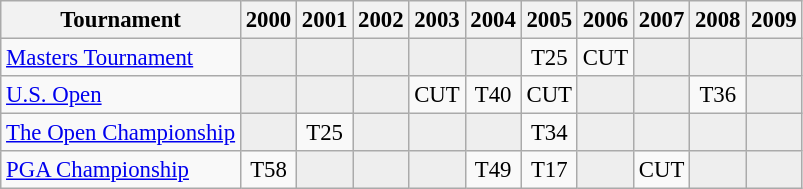<table class="wikitable" style="font-size:95%;text-align:center;">
<tr>
<th>Tournament</th>
<th>2000</th>
<th>2001</th>
<th>2002</th>
<th>2003</th>
<th>2004</th>
<th>2005</th>
<th>2006</th>
<th>2007</th>
<th>2008</th>
<th>2009</th>
</tr>
<tr>
<td align=left><a href='#'>Masters Tournament</a></td>
<td style="background:#eeeeee;"></td>
<td style="background:#eeeeee;"></td>
<td style="background:#eeeeee;"></td>
<td style="background:#eeeeee;"></td>
<td style="background:#eeeeee;"></td>
<td>T25</td>
<td>CUT</td>
<td style="background:#eeeeee;"></td>
<td style="background:#eeeeee;"></td>
<td style="background:#eeeeee;"></td>
</tr>
<tr>
<td align=left><a href='#'>U.S. Open</a></td>
<td style="background:#eeeeee;"></td>
<td style="background:#eeeeee;"></td>
<td style="background:#eeeeee;"></td>
<td>CUT</td>
<td>T40</td>
<td>CUT</td>
<td style="background:#eeeeee;"></td>
<td style="background:#eeeeee;"></td>
<td>T36</td>
<td style="background:#eeeeee;"></td>
</tr>
<tr>
<td align=left><a href='#'>The Open Championship</a></td>
<td style="background:#eeeeee;"></td>
<td>T25</td>
<td style="background:#eeeeee;"></td>
<td style="background:#eeeeee;"></td>
<td style="background:#eeeeee;"></td>
<td>T34</td>
<td style="background:#eeeeee;"></td>
<td style="background:#eeeeee;"></td>
<td style="background:#eeeeee;"></td>
<td style="background:#eeeeee;"></td>
</tr>
<tr>
<td align=left><a href='#'>PGA Championship</a></td>
<td>T58</td>
<td style="background:#eeeeee;"></td>
<td style="background:#eeeeee;"></td>
<td style="background:#eeeeee;"></td>
<td>T49</td>
<td>T17</td>
<td style="background:#eeeeee;"></td>
<td>CUT</td>
<td style="background:#eeeeee;"></td>
<td style="background:#eeeeee;"></td>
</tr>
</table>
